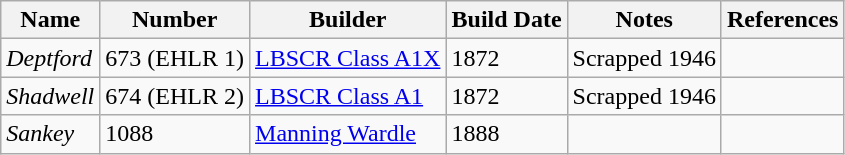<table class="wikitable">
<tr>
<th>Name</th>
<th>Number</th>
<th>Builder</th>
<th>Build Date</th>
<th>Notes</th>
<th>References</th>
</tr>
<tr>
<td><em>Deptford</em></td>
<td>673 (EHLR 1)</td>
<td><a href='#'>LBSCR Class A1X</a></td>
<td>1872</td>
<td>Scrapped 1946</td>
<td></td>
</tr>
<tr>
<td><em>Shadwell</em></td>
<td>674 (EHLR 2)</td>
<td><a href='#'>LBSCR Class A1</a></td>
<td>1872</td>
<td>Scrapped 1946</td>
<td></td>
</tr>
<tr>
<td><em>Sankey</em></td>
<td>1088</td>
<td><a href='#'>Manning Wardle</a></td>
<td>1888</td>
<td></td>
<td></td>
</tr>
</table>
